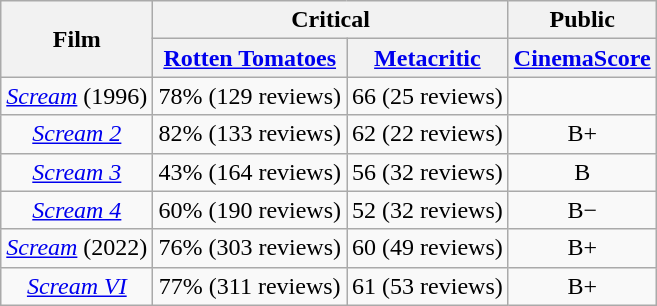<table class="wikitable plainrowheaders sortable" style="text-align: center;">
<tr>
<th scope="col" rowspan="2">Film</th>
<th scope="col" colspan="2">Critical</th>
<th colspan="2" scope="col">Public</th>
</tr>
<tr>
<th scope="col"><a href='#'>Rotten Tomatoes</a></th>
<th scope="col"><a href='#'>Metacritic</a></th>
<th scope="col"><a href='#'>CinemaScore</a></th>
</tr>
<tr>
<td><em><a href='#'>Scream</a></em> (1996)</td>
<td>78% (129 reviews)</td>
<td>66 (25 reviews)</td>
<td></td>
</tr>
<tr>
<td><em><a href='#'>Scream 2</a></em></td>
<td>82% (133 reviews)</td>
<td>62 (22 reviews)</td>
<td>B+</td>
</tr>
<tr>
<td><em><a href='#'>Scream 3</a></em></td>
<td>43% (164 reviews)</td>
<td>56 (32 reviews)</td>
<td>B</td>
</tr>
<tr>
<td><em><a href='#'>Scream 4</a></em></td>
<td>60% (190 reviews)</td>
<td>52 (32 reviews)</td>
<td>B−</td>
</tr>
<tr>
<td><em><a href='#'>Scream</a></em> (2022)</td>
<td>76% (303 reviews)</td>
<td>60 (49 reviews)</td>
<td>B+</td>
</tr>
<tr>
<td><em><a href='#'>Scream VI</a></em></td>
<td>77% (311 reviews)</td>
<td>61 (53 reviews)</td>
<td>B+</td>
</tr>
</table>
